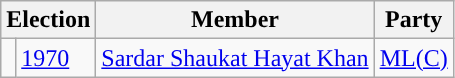<table class="wikitable">
<tr>
<th colspan="2">Election</th>
<th>Member</th>
<th>Party</th>
</tr>
<tr>
<td style="background-color: "></td>
<td><a href='#'>1970</a></td>
<td><a href='#'>Sardar Shaukat Hayat Khan</a></td>
<td><a href='#'>ML(C)</a></td>
</tr>
</table>
